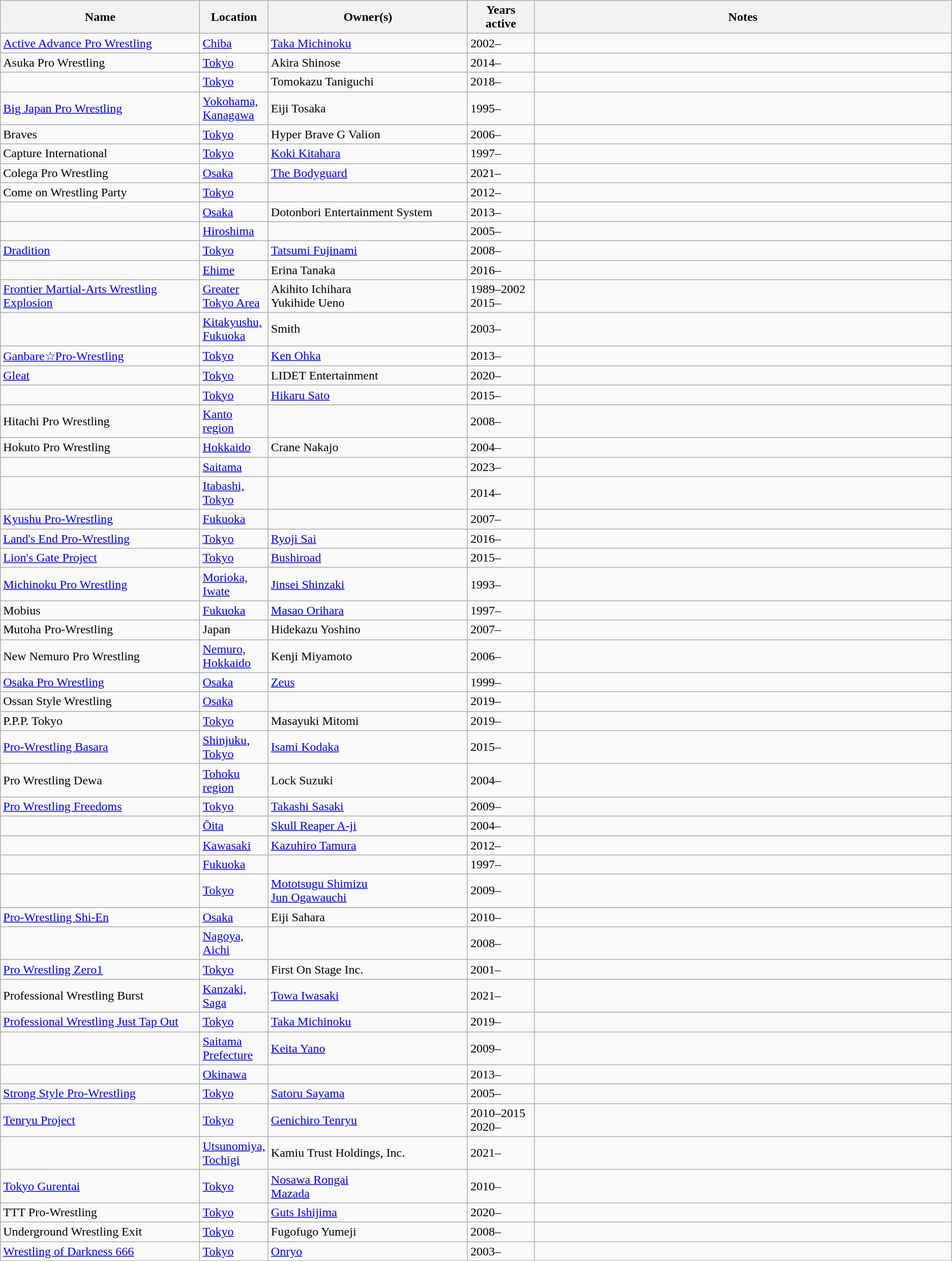<table class="wikitable sortable">
<tr>
<th width="21%">Name</th>
<th width="7%">Location</th>
<th width="21%">Owner(s)</th>
<th width="7%">Years active</th>
<th width="55%">Notes</th>
</tr>
<tr>
<td><a href='#'>Active Advance Pro Wrestling</a></td>
<td><a href='#'>Chiba</a></td>
<td><a href='#'>Taka Michinoku</a></td>
<td>2002–</td>
<td></td>
</tr>
<tr>
<td>Asuka Pro Wrestling</td>
<td><a href='#'>Tokyo</a></td>
<td>Akira Shinose</td>
<td>2014–</td>
<td></td>
</tr>
<tr>
<td></td>
<td><a href='#'>Tokyo</a></td>
<td>Tomokazu Taniguchi</td>
<td>2018–</td>
<td></td>
</tr>
<tr>
<td><a href='#'>Big Japan Pro Wrestling</a></td>
<td><a href='#'>Yokohama, Kanagawa</a></td>
<td>Eiji Tosaka</td>
<td>1995–</td>
<td></td>
</tr>
<tr>
<td>Braves</td>
<td><a href='#'>Tokyo</a></td>
<td>Hyper Brave G Valion</td>
<td>2006–</td>
<td></td>
</tr>
<tr>
<td>Capture International</td>
<td><a href='#'>Tokyo</a></td>
<td><a href='#'>Koki Kitahara</a></td>
<td>1997–</td>
<td></td>
</tr>
<tr>
<td>Colega Pro Wrestling</td>
<td><a href='#'>Osaka</a></td>
<td><a href='#'>The Bodyguard</a></td>
<td>2021–</td>
<td></td>
</tr>
<tr>
<td>Come on Wrestling Party</td>
<td><a href='#'>Tokyo</a></td>
<td></td>
<td>2012–</td>
<td></td>
</tr>
<tr>
<td></td>
<td><a href='#'>Osaka</a></td>
<td>Dotonbori Entertainment System</td>
<td>2013–</td>
<td></td>
</tr>
<tr>
<td></td>
<td><a href='#'>Hiroshima</a></td>
<td></td>
<td>2005–</td>
<td></td>
</tr>
<tr>
<td><a href='#'>Dradition</a></td>
<td><a href='#'>Tokyo</a></td>
<td><a href='#'>Tatsumi Fujinami</a></td>
<td>2008–</td>
<td></td>
</tr>
<tr>
<td></td>
<td><a href='#'>Ehime</a></td>
<td>Erina Tanaka</td>
<td>2016–</td>
<td></td>
</tr>
<tr>
<td><a href='#'>Frontier Martial-Arts Wrestling Explosion</a></td>
<td><a href='#'>Greater Tokyo Area</a></td>
<td>Akihito Ichihara<br>Yukihide Ueno</td>
<td>1989–2002<br>2015–</td>
<td></td>
</tr>
<tr>
<td></td>
<td><a href='#'>Kitakyushu, Fukuoka</a></td>
<td>Smith</td>
<td>2003–</td>
<td></td>
</tr>
<tr>
<td><a href='#'>Ganbare☆Pro-Wrestling</a></td>
<td><a href='#'>Tokyo</a></td>
<td><a href='#'>Ken Ohka</a></td>
<td>2013–</td>
<td></td>
</tr>
<tr>
<td><a href='#'>Gleat</a></td>
<td><a href='#'>Tokyo</a></td>
<td>LIDET Entertainment</td>
<td>2020–</td>
<td></td>
</tr>
<tr>
<td></td>
<td><a href='#'>Tokyo</a></td>
<td><a href='#'>Hikaru Sato</a></td>
<td>2015–</td>
<td></td>
</tr>
<tr>
<td>Hitachi Pro Wrestling</td>
<td><a href='#'>Kanto region</a></td>
<td></td>
<td>2008–</td>
<td></td>
</tr>
<tr>
<td>Hokuto Pro Wrestling</td>
<td><a href='#'>Hokkaido</a></td>
<td>Crane Nakajo</td>
<td>2004–</td>
<td></td>
</tr>
<tr>
<td></td>
<td><a href='#'>Saitama</a></td>
<td></td>
<td>2023–</td>
<td></td>
</tr>
<tr>
<td></td>
<td><a href='#'>Itabashi, Tokyo</a></td>
<td></td>
<td>2014–</td>
<td></td>
</tr>
<tr>
<td><a href='#'>Kyushu Pro-Wrestling</a></td>
<td><a href='#'>Fukuoka</a></td>
<td></td>
<td>2007–</td>
<td></td>
</tr>
<tr>
<td><a href='#'>Land's End Pro-Wrestling</a></td>
<td><a href='#'>Tokyo</a></td>
<td><a href='#'>Ryoji Sai</a></td>
<td>2016–</td>
<td></td>
</tr>
<tr>
<td><a href='#'>Lion's Gate Project</a></td>
<td><a href='#'>Tokyo</a></td>
<td><a href='#'>Bushiroad</a></td>
<td>2015–</td>
<td></td>
</tr>
<tr>
<td><a href='#'>Michinoku Pro Wrestling</a></td>
<td><a href='#'>Morioka, Iwate</a></td>
<td><a href='#'>Jinsei Shinzaki</a></td>
<td>1993–</td>
<td></td>
</tr>
<tr>
<td>Mobius</td>
<td><a href='#'>Fukuoka</a></td>
<td><a href='#'>Masao Orihara</a></td>
<td>1997–</td>
<td></td>
</tr>
<tr>
<td>Mutoha Pro-Wrestling</td>
<td>Japan</td>
<td>Hidekazu Yoshino</td>
<td>2007–</td>
<td></td>
</tr>
<tr>
<td>New Nemuro Pro Wrestling</td>
<td><a href='#'>Nemuro, Hokkaido</a></td>
<td>Kenji Miyamoto</td>
<td>2006–</td>
<td></td>
</tr>
<tr>
<td><a href='#'>Osaka Pro Wrestling</a></td>
<td><a href='#'>Osaka</a></td>
<td><a href='#'>Zeus</a></td>
<td>1999–</td>
<td></td>
</tr>
<tr>
<td>Ossan Style Wrestling</td>
<td><a href='#'>Osaka</a></td>
<td></td>
<td>2019–</td>
<td></td>
</tr>
<tr>
<td>P.P.P. Tokyo</td>
<td><a href='#'>Tokyo</a></td>
<td>Masayuki Mitomi</td>
<td>2019–</td>
<td></td>
</tr>
<tr>
<td><a href='#'>Pro-Wrestling Basara</a></td>
<td><a href='#'>Shinjuku</a>, <a href='#'>Tokyo</a></td>
<td><a href='#'>Isami Kodaka</a></td>
<td>2015–</td>
<td></td>
</tr>
<tr>
<td>Pro Wrestling Dewa</td>
<td><a href='#'>Tohoku region</a></td>
<td>Lock Suzuki</td>
<td>2004–</td>
<td></td>
</tr>
<tr>
<td><a href='#'>Pro Wrestling Freedoms</a></td>
<td><a href='#'>Tokyo</a></td>
<td><a href='#'>Takashi Sasaki</a></td>
<td>2009–</td>
<td></td>
</tr>
<tr>
<td></td>
<td><a href='#'>Ōita</a></td>
<td><a href='#'>Skull Reaper A-ji</a></td>
<td>2004–</td>
<td></td>
</tr>
<tr>
<td></td>
<td><a href='#'>Kawasaki</a></td>
<td><a href='#'>Kazuhiro Tamura</a></td>
<td>2012–</td>
<td></td>
</tr>
<tr>
<td></td>
<td><a href='#'>Fukuoka</a></td>
<td></td>
<td>1997–</td>
<td></td>
</tr>
<tr>
<td></td>
<td><a href='#'>Tokyo</a></td>
<td><a href='#'>Mototsugu Shimizu</a><br><a href='#'>Jun Ogawauchi</a></td>
<td>2009–</td>
<td></td>
</tr>
<tr>
<td><a href='#'>Pro-Wrestling Shi-En</a></td>
<td><a href='#'>Osaka</a></td>
<td>Eiji Sahara</td>
<td>2010–</td>
<td></td>
</tr>
<tr>
<td></td>
<td><a href='#'>Nagoya, Aichi</a></td>
<td></td>
<td>2008–</td>
<td></td>
</tr>
<tr>
<td><a href='#'>Pro Wrestling Zero1</a></td>
<td><a href='#'>Tokyo</a></td>
<td>First On Stage Inc.</td>
<td>2001–</td>
<td></td>
</tr>
<tr>
<td>Professional Wrestling Burst</td>
<td><a href='#'>Kanzaki, Saga</a></td>
<td><a href='#'>Towa Iwasaki</a></td>
<td>2021–</td>
<td></td>
</tr>
<tr>
<td><a href='#'>Professional Wrestling Just Tap Out</a></td>
<td><a href='#'>Tokyo</a></td>
<td><a href='#'>Taka Michinoku</a></td>
<td>2019–</td>
<td></td>
</tr>
<tr>
<td></td>
<td><a href='#'>Saitama Prefecture</a></td>
<td><a href='#'>Keita Yano</a></td>
<td>2009–</td>
<td></td>
</tr>
<tr>
<td></td>
<td><a href='#'>Okinawa</a></td>
<td></td>
<td>2013–</td>
<td></td>
</tr>
<tr>
<td><a href='#'>Strong Style Pro-Wrestling</a></td>
<td><a href='#'>Tokyo</a></td>
<td><a href='#'>Satoru Sayama</a></td>
<td>2005–</td>
<td></td>
</tr>
<tr>
<td><a href='#'>Tenryu Project</a></td>
<td><a href='#'>Tokyo</a></td>
<td><a href='#'>Genichiro Tenryu</a></td>
<td>2010–2015 <br> 2020–</td>
<td></td>
</tr>
<tr>
<td></td>
<td><a href='#'>Utsunomiya, Tochigi</a></td>
<td>Kamiu Trust Holdings, Inc.</td>
<td>2021–</td>
<td></td>
</tr>
<tr>
<td><a href='#'>Tokyo Gurentai</a></td>
<td><a href='#'>Tokyo</a></td>
<td><a href='#'>Nosawa Rongai</a><br><a href='#'>Mazada</a></td>
<td>2010–</td>
<td></td>
</tr>
<tr>
<td>TTT Pro-Wrestling</td>
<td><a href='#'>Tokyo</a></td>
<td><a href='#'>Guts Ishijima</a></td>
<td>2020–</td>
<td></td>
</tr>
<tr>
<td>Underground Wrestling Exit</td>
<td><a href='#'>Tokyo</a></td>
<td>Fugofugo Yumeji</td>
<td>2008–</td>
<td></td>
</tr>
<tr>
<td><a href='#'>Wrestling of Darkness 666</a></td>
<td><a href='#'>Tokyo</a></td>
<td><a href='#'>Onryo</a></td>
<td>2003–</td>
<td></td>
</tr>
</table>
